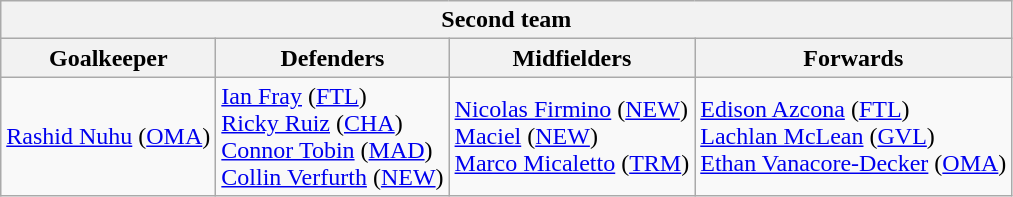<table class="wikitable">
<tr>
<th colspan="4">Second team</th>
</tr>
<tr>
<th>Goalkeeper</th>
<th>Defenders</th>
<th>Midfielders</th>
<th>Forwards</th>
</tr>
<tr>
<td> <a href='#'>Rashid Nuhu</a> (<a href='#'>OMA</a>)</td>
<td> <a href='#'>Ian Fray</a> (<a href='#'>FTL</a>)<br> <a href='#'>Ricky Ruiz</a> (<a href='#'>CHA</a>)<br> <a href='#'>Connor Tobin</a> (<a href='#'>MAD</a>)<br> <a href='#'>Collin Verfurth</a> (<a href='#'>NEW</a>)</td>
<td> <a href='#'>Nicolas Firmino</a> (<a href='#'>NEW</a>)<br> <a href='#'>Maciel</a> (<a href='#'>NEW</a>)<br> <a href='#'>Marco Micaletto</a> (<a href='#'>TRM</a>)</td>
<td> <a href='#'>Edison Azcona</a> (<a href='#'>FTL</a>)<br> <a href='#'>Lachlan McLean</a> (<a href='#'>GVL</a>)<br> <a href='#'>Ethan Vanacore-Decker</a> (<a href='#'>OMA</a>)</td>
</tr>
</table>
